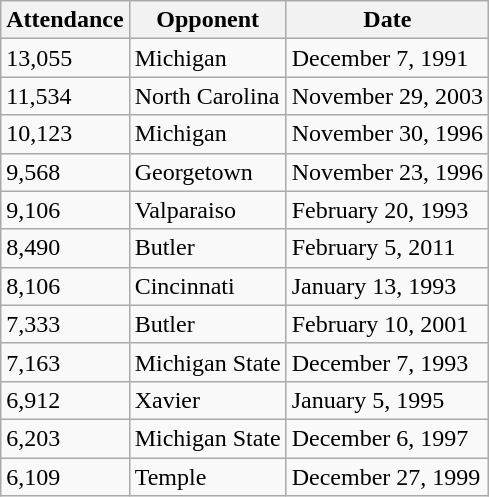<table class="wikitable">
<tr>
<th>Attendance</th>
<th>Opponent</th>
<th>Date</th>
</tr>
<tr>
<td>13,055</td>
<td>Michigan</td>
<td>December 7, 1991</td>
</tr>
<tr>
<td>11,534</td>
<td>North Carolina</td>
<td>November 29, 2003</td>
</tr>
<tr>
<td>10,123</td>
<td>Michigan</td>
<td>November 30, 1996</td>
</tr>
<tr>
<td>9,568</td>
<td>Georgetown</td>
<td>November 23, 1996</td>
</tr>
<tr>
<td>9,106</td>
<td>Valparaiso</td>
<td>February 20, 1993</td>
</tr>
<tr>
<td>8,490</td>
<td>Butler</td>
<td>February 5, 2011</td>
</tr>
<tr>
<td>8,106</td>
<td>Cincinnati</td>
<td>January 13, 1993</td>
</tr>
<tr>
<td>7,333</td>
<td>Butler</td>
<td>February 10, 2001</td>
</tr>
<tr>
<td>7,163</td>
<td>Michigan State</td>
<td>December 7, 1993</td>
</tr>
<tr>
<td>6,912</td>
<td>Xavier</td>
<td>January 5, 1995</td>
</tr>
<tr>
<td>6,203</td>
<td>Michigan State</td>
<td>December 6, 1997</td>
</tr>
<tr>
<td>6,109</td>
<td>Temple</td>
<td>December 27, 1999</td>
</tr>
</table>
